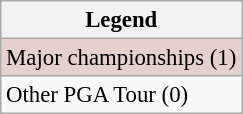<table class="wikitable" style="font-size:95%;">
<tr>
<th>Legend</th>
</tr>
<tr style="background:#e5d1cb;">
<td>Major championships  (1)</td>
</tr>
<tr>
<td>Other PGA Tour (0)</td>
</tr>
</table>
